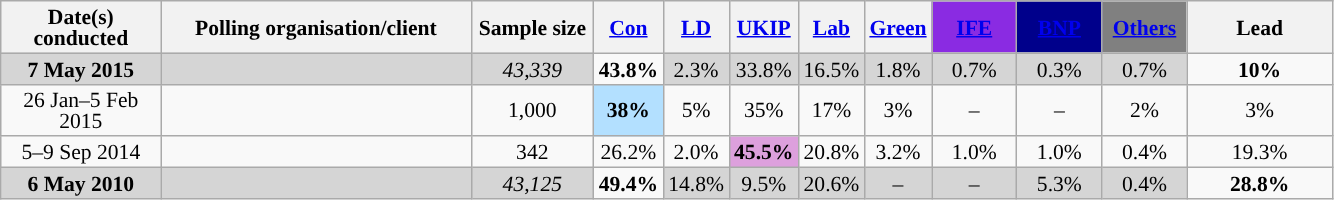<table class="wikitable sortable" style="text-align:center;font-size:90%;line-height:14px">
<tr>
<th ! style="width:100px;">Date(s)<br>conducted</th>
<th style="width:200px;">Polling organisation/client</th>
<th class="unsortable" style="width:75px;">Sample size</th>
<th class="unsortable" style="background:"><a href='#'><span>Con</span></a></th>
<th class="unsortable" style="background:"><a href='#'><span>LD</span></a></th>
<th class="unsortable" style="background:"><a href='#'><span>UKIP</span></a></th>
<th class="unsortable" style="background:"><a href='#'><span>Lab</span></a></th>
<th class="unsortable" style="background:"><a href='#'><span>Green</span></a></th>
<th class="unsortable" style="background: #8A2BE2; width:50px;"><a href='#'><span>IFE</span></a></th>
<th class="unsortable" style="background:#00008B; text-color:white; width:50px;"><a href='#'><span>BNP</span></a></th>
<th class="unsortable" style="background:gray; width:50px;"><a href='#'><span>Others</span></a></th>
<th class="unsortable" style="width:90px;">Lead</th>
</tr>
<tr>
<td style="background:#D5D5D5"><strong>7 May 2015</strong></td>
<td style="background:#D5D5D5"></td>
<td style="background:#D5D5D5"><em>43,339</em></td>
<td style="background:"><strong>43.8%</strong></td>
<td style="background:#D5D5D5">2.3%</td>
<td style="background:#D5D5D5">33.8%</td>
<td style="background:#D5D5D5">16.5%</td>
<td style="background:#D5D5D5">1.8%</td>
<td style="background:#D5D5D5">0.7%</td>
<td style="background:#D5D5D5">0.3%</td>
<td style="background:#D5D5D5">0.7%</td>
<td style="background:"><strong>10% </strong></td>
</tr>
<tr>
<td>26 Jan–5 Feb 2015</td>
<td> </td>
<td>1,000</td>
<td style="background:#B3E0FF"><strong>38%</strong></td>
<td>5%</td>
<td>35%</td>
<td>17%</td>
<td>3%</td>
<td>–</td>
<td>–</td>
<td>2%</td>
<td style="background:">3%</td>
</tr>
<tr>
<td>5–9 Sep 2014</td>
<td></td>
<td>342</td>
<td>26.2%</td>
<td>2.0%</td>
<td style="background:plum;"><strong>45.5%</strong></td>
<td>20.8%</td>
<td>3.2%</td>
<td>1.0%</td>
<td>1.0%</td>
<td>0.4%</td>
<td style="background:">19.3%</td>
</tr>
<tr>
<td style="background:#D5D5D5"><strong>6 May 2010</strong></td>
<td style="background:#D5D5D5"></td>
<td style="background:#D5D5D5"><em>43,125</em></td>
<td style="background:"><strong>49.4%</strong></td>
<td style="background:#D5D5D5">14.8%</td>
<td style="background:#D5D5D5">9.5%</td>
<td style="background:#D5D5D5">20.6%</td>
<td style="background:#D5D5D5">–</td>
<td style="background:#D5D5D5">–</td>
<td style="background:#D5D5D5">5.3%</td>
<td style="background:#D5D5D5">0.4%</td>
<td style="background:"><strong>28.8% </strong></td>
</tr>
</table>
